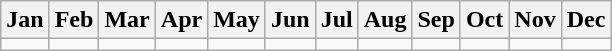<table class="wikitable">
<tr>
<th>Jan</th>
<th>Feb</th>
<th>Mar</th>
<th>Apr</th>
<th>May</th>
<th>Jun</th>
<th>Jul</th>
<th>Aug</th>
<th>Sep</th>
<th>Oct</th>
<th>Nov</th>
<th>Dec</th>
</tr>
<tr>
<td></td>
<td></td>
<td></td>
<td></td>
<td></td>
<td></td>
<td></td>
<td></td>
<td></td>
<td></td>
<td></td>
<td></td>
</tr>
</table>
